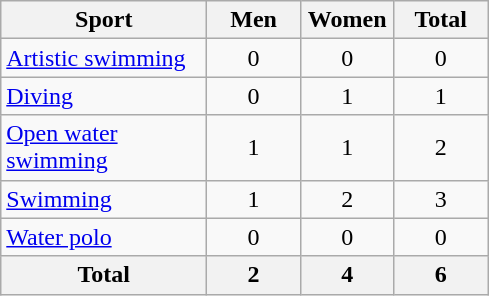<table class="wikitable sortable" style="text-align:center;">
<tr>
<th width=130>Sport</th>
<th width=55>Men</th>
<th width=55>Women</th>
<th width=55>Total</th>
</tr>
<tr>
<td align=left><a href='#'>Artistic swimming</a></td>
<td>0</td>
<td>0</td>
<td>0</td>
</tr>
<tr>
<td align=left><a href='#'>Diving</a></td>
<td>0</td>
<td>1</td>
<td>1</td>
</tr>
<tr>
<td align=left><a href='#'>Open water swimming</a></td>
<td>1</td>
<td>1</td>
<td>2</td>
</tr>
<tr>
<td align=left><a href='#'>Swimming</a></td>
<td>1</td>
<td>2</td>
<td>3</td>
</tr>
<tr>
<td align=left><a href='#'>Water polo</a></td>
<td>0</td>
<td>0</td>
<td>0</td>
</tr>
<tr>
<th>Total</th>
<th>2</th>
<th>4</th>
<th>6</th>
</tr>
</table>
